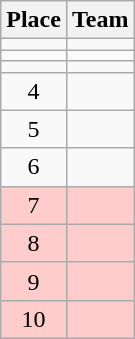<table class="wikitable">
<tr>
<th>Place</th>
<th>Team</th>
</tr>
<tr>
<td align=center></td>
<td></td>
</tr>
<tr>
<td align=center></td>
<td></td>
</tr>
<tr>
<td align=center></td>
<td></td>
</tr>
<tr>
<td align=center>4</td>
<td></td>
</tr>
<tr>
<td align=center>5</td>
<td></td>
</tr>
<tr>
<td align=center>6</td>
<td></td>
</tr>
<tr bgcolor=#ffcccc>
<td align=center>7</td>
<td></td>
</tr>
<tr bgcolor=#ffcccc>
<td align=center>8</td>
<td></td>
</tr>
<tr bgcolor=#ffcccc>
<td align=center>9</td>
<td></td>
</tr>
<tr bgcolor=#ffcccc>
<td align=center>10</td>
<td></td>
</tr>
</table>
